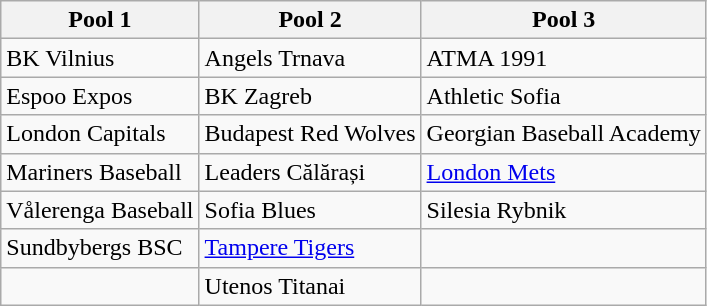<table class="wikitable">
<tr>
<th>Pool 1</th>
<th>Pool 2</th>
<th>Pool 3</th>
</tr>
<tr>
<td> BK Vilnius</td>
<td> Angels Trnava</td>
<td> ATMA 1991</td>
</tr>
<tr>
<td> Espoo Expos</td>
<td> BK Zagreb</td>
<td> Athletic Sofia</td>
</tr>
<tr>
<td> London Capitals</td>
<td> Budapest Red Wolves</td>
<td> Georgian Baseball Academy</td>
</tr>
<tr>
<td> Mariners Baseball</td>
<td> Leaders Călărași</td>
<td> <a href='#'>London Mets</a></td>
</tr>
<tr>
<td> Vålerenga Baseball</td>
<td> Sofia Blues</td>
<td> Silesia Rybnik</td>
</tr>
<tr>
<td> Sundbybergs BSC</td>
<td> <a href='#'>Tampere Tigers</a></td>
<td></td>
</tr>
<tr>
<td></td>
<td> Utenos Titanai</td>
<td></td>
</tr>
</table>
